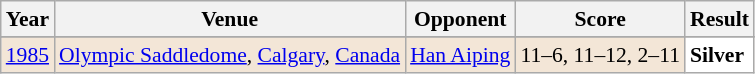<table class="sortable wikitable" style="font-size: 90%;">
<tr>
<th>Year</th>
<th>Venue</th>
<th>Opponent</th>
<th>Score</th>
<th>Result</th>
</tr>
<tr>
</tr>
<tr style="background:#F3E6D7">
<td align="center"><a href='#'>1985</a></td>
<td align="left"><a href='#'>Olympic Saddledome</a>, <a href='#'>Calgary</a>, <a href='#'>Canada</a></td>
<td align="left"> <a href='#'>Han Aiping</a></td>
<td align="left">11–6, 11–12, 2–11</td>
<td style="text-align:left; background:white"> <strong>Silver</strong></td>
</tr>
</table>
